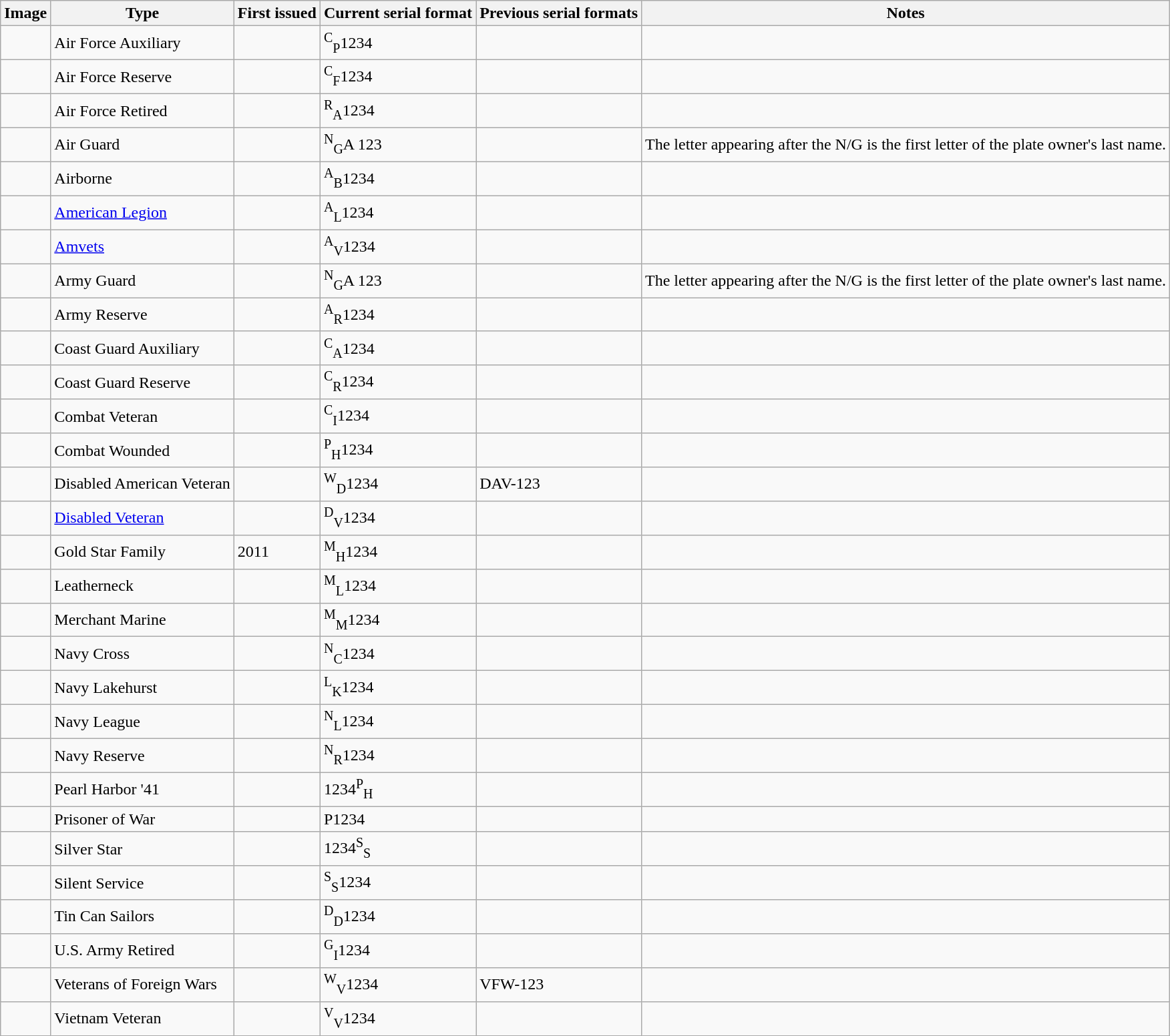<table class="wikitable sortable">
<tr>
<th>Image</th>
<th>Type</th>
<th>First issued</th>
<th>Current serial format</th>
<th>Previous serial formats</th>
<th>Notes</th>
</tr>
<tr>
<td></td>
<td>Air Force Auxiliary</td>
<td></td>
<td><sup>C</sup><sub>P</sub>1234</td>
<td></td>
<td></td>
</tr>
<tr>
<td></td>
<td>Air Force Reserve</td>
<td></td>
<td><sup>C</sup><sub>F</sub>1234</td>
<td></td>
<td></td>
</tr>
<tr>
<td></td>
<td>Air Force Retired</td>
<td></td>
<td><sup>R</sup><sub>A</sub>1234</td>
<td></td>
<td></td>
</tr>
<tr>
<td></td>
<td>Air Guard</td>
<td></td>
<td><sup>N</sup><sub>G</sub>A 123</td>
<td></td>
<td>The letter appearing after the N/G is the first letter of the plate owner's last name.</td>
</tr>
<tr>
<td></td>
<td>Airborne</td>
<td></td>
<td><sup>A</sup><sub>B</sub>1234</td>
<td></td>
<td></td>
</tr>
<tr>
<td></td>
<td><a href='#'>American Legion</a></td>
<td></td>
<td><sup>A</sup><sub>L</sub>1234</td>
<td></td>
<td></td>
</tr>
<tr>
<td></td>
<td><a href='#'>Amvets</a></td>
<td></td>
<td><sup>A</sup><sub>V</sub>1234</td>
<td></td>
<td></td>
</tr>
<tr>
<td></td>
<td>Army Guard</td>
<td></td>
<td><sup>N</sup><sub>G</sub>A 123</td>
<td></td>
<td>The letter appearing after the N/G is the first letter of the plate owner's last name.</td>
</tr>
<tr>
<td></td>
<td>Army Reserve</td>
<td></td>
<td><sup>A</sup><sub>R</sub>1234</td>
<td></td>
<td></td>
</tr>
<tr>
<td></td>
<td>Coast Guard Auxiliary</td>
<td></td>
<td><sup>C</sup><sub>A</sub>1234</td>
<td></td>
<td></td>
</tr>
<tr>
<td></td>
<td>Coast Guard Reserve</td>
<td></td>
<td><sup>C</sup><sub>R</sub>1234</td>
<td></td>
<td></td>
</tr>
<tr>
<td></td>
<td>Combat Veteran</td>
<td></td>
<td><sup>C</sup><sub>I</sub>1234</td>
<td></td>
<td></td>
</tr>
<tr>
<td></td>
<td>Combat Wounded</td>
<td></td>
<td><sup>P</sup><sub>H</sub>1234</td>
<td></td>
<td></td>
</tr>
<tr>
<td></td>
<td>Disabled American Veteran</td>
<td></td>
<td><sup>W</sup><sub>D</sub>1234</td>
<td>DAV-123</td>
<td></td>
</tr>
<tr>
<td></td>
<td><a href='#'>Disabled Veteran</a></td>
<td></td>
<td><sup>D</sup><sub>V</sub>1234</td>
<td></td>
<td></td>
</tr>
<tr>
<td></td>
<td>Gold Star Family</td>
<td>2011</td>
<td><sup>M</sup><sub>H</sub>1234</td>
<td></td>
<td></td>
</tr>
<tr>
<td></td>
<td>Leatherneck</td>
<td></td>
<td><sup>M</sup><sub>L</sub>1234</td>
<td></td>
<td></td>
</tr>
<tr>
<td></td>
<td>Merchant Marine</td>
<td></td>
<td><sup>M</sup><sub>M</sub>1234</td>
<td></td>
<td></td>
</tr>
<tr>
<td></td>
<td>Navy Cross</td>
<td></td>
<td><sup>N</sup><sub>C</sub>1234</td>
<td></td>
<td></td>
</tr>
<tr>
<td></td>
<td>Navy Lakehurst</td>
<td></td>
<td><sup>L</sup><sub>K</sub>1234</td>
<td></td>
<td></td>
</tr>
<tr>
<td></td>
<td>Navy League</td>
<td></td>
<td><sup>N</sup><sub>L</sub>1234</td>
<td></td>
<td></td>
</tr>
<tr>
<td></td>
<td>Navy Reserve</td>
<td></td>
<td><sup>N</sup><sub>R</sub>1234</td>
<td></td>
<td></td>
</tr>
<tr>
<td></td>
<td>Pearl Harbor '41</td>
<td></td>
<td>1234<sup>P</sup><sub>H</sub></td>
<td></td>
<td></td>
</tr>
<tr>
<td></td>
<td>Prisoner of War</td>
<td></td>
<td>P1234</td>
<td></td>
<td></td>
</tr>
<tr>
<td></td>
<td>Silver Star</td>
<td></td>
<td>1234<sup>S</sup><sub>S</sub></td>
<td></td>
<td></td>
</tr>
<tr>
<td></td>
<td>Silent Service</td>
<td></td>
<td><sup>S</sup><sub>S</sub>1234</td>
<td></td>
<td></td>
</tr>
<tr>
<td></td>
<td>Tin Can Sailors</td>
<td></td>
<td><sup>D</sup><sub>D</sub>1234</td>
<td></td>
<td></td>
</tr>
<tr>
<td></td>
<td>U.S. Army Retired</td>
<td></td>
<td><sup>G</sup><sub>I</sub>1234</td>
<td></td>
<td></td>
</tr>
<tr>
<td></td>
<td>Veterans of Foreign Wars</td>
<td></td>
<td><sup>W</sup><sub>V</sub>1234</td>
<td>VFW-123</td>
<td></td>
</tr>
<tr>
<td></td>
<td>Vietnam Veteran</td>
<td></td>
<td><sup>V</sup><sub>V</sub>1234</td>
<td></td>
<td></td>
</tr>
</table>
